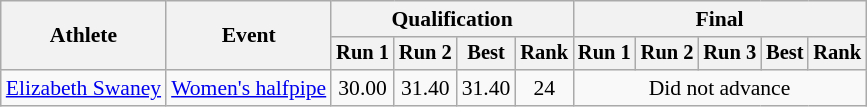<table class="wikitable" style="font-size:90%">
<tr>
<th rowspan="2">Athlete</th>
<th rowspan="2">Event</th>
<th colspan="4">Qualification</th>
<th colspan="5">Final</th>
</tr>
<tr style="font-size:95%">
<th>Run 1</th>
<th>Run 2</th>
<th>Best</th>
<th>Rank</th>
<th>Run 1</th>
<th>Run 2</th>
<th>Run 3</th>
<th>Best</th>
<th>Rank</th>
</tr>
<tr align=center>
<td align=left><a href='#'>Elizabeth Swaney</a></td>
<td align="left"><a href='#'>Women's halfpipe</a></td>
<td>30.00</td>
<td>31.40</td>
<td>31.40</td>
<td>24</td>
<td colspan=5>Did not advance</td>
</tr>
</table>
